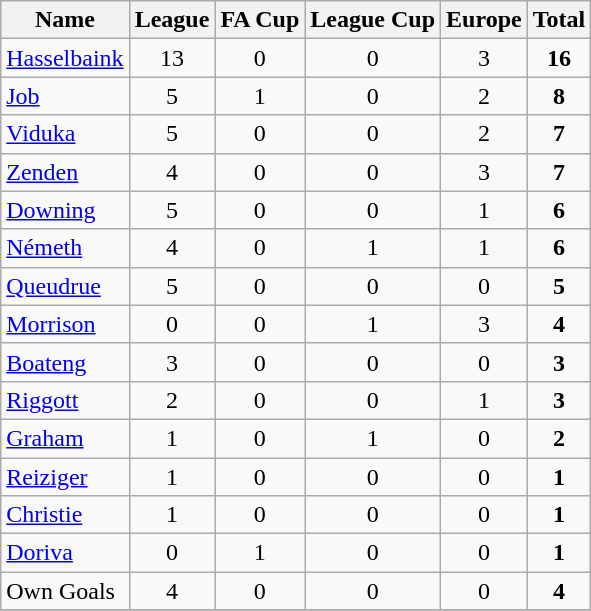<table class="wikitable sortable" style="text-align:center">
<tr>
<th>Name</th>
<th>League</th>
<th>FA Cup</th>
<th>League Cup</th>
<th>Europe</th>
<th>Total</th>
</tr>
<tr>
<td align="left"> <a href='#'>Hasselbaink</a></td>
<td>13</td>
<td>0</td>
<td>0</td>
<td>3</td>
<td><strong>16</strong></td>
</tr>
<tr>
<td align="left"> <a href='#'>Job</a></td>
<td>5</td>
<td>1</td>
<td>0</td>
<td>2</td>
<td><strong>8</strong></td>
</tr>
<tr>
<td align="left"> <a href='#'>Viduka</a></td>
<td>5</td>
<td>0</td>
<td>0</td>
<td>2</td>
<td><strong>7</strong></td>
</tr>
<tr>
<td align="left"> <a href='#'>Zenden</a></td>
<td>4</td>
<td>0</td>
<td>0</td>
<td>3</td>
<td><strong>7</strong></td>
</tr>
<tr>
<td align="left"> <a href='#'>Downing</a></td>
<td>5</td>
<td>0</td>
<td>0</td>
<td>1</td>
<td><strong>6</strong></td>
</tr>
<tr>
<td align="left"> <a href='#'>Németh</a></td>
<td>4</td>
<td>0</td>
<td>1</td>
<td>1</td>
<td><strong>6</strong></td>
</tr>
<tr>
<td align="left"> <a href='#'>Queudrue</a></td>
<td>5</td>
<td>0</td>
<td>0</td>
<td>0</td>
<td><strong>5</strong></td>
</tr>
<tr>
<td align="left"> <a href='#'>Morrison</a></td>
<td>0</td>
<td>0</td>
<td>1</td>
<td>3</td>
<td><strong>4</strong></td>
</tr>
<tr>
<td align="left"> <a href='#'>Boateng</a></td>
<td>3</td>
<td>0</td>
<td>0</td>
<td>0</td>
<td><strong>3</strong></td>
</tr>
<tr>
<td align="left"> <a href='#'>Riggott</a></td>
<td>2</td>
<td>0</td>
<td>0</td>
<td>1</td>
<td><strong>3</strong></td>
</tr>
<tr>
<td align="left"> <a href='#'>Graham</a></td>
<td>1</td>
<td>0</td>
<td>1</td>
<td>0</td>
<td><strong>2</strong></td>
</tr>
<tr>
<td align="left"> <a href='#'>Reiziger</a></td>
<td>1</td>
<td>0</td>
<td>0</td>
<td>0</td>
<td><strong>1</strong></td>
</tr>
<tr>
<td align="left"> <a href='#'>Christie</a></td>
<td>1</td>
<td>0</td>
<td>0</td>
<td>0</td>
<td><strong>1</strong></td>
</tr>
<tr>
<td align="left"> <a href='#'>Doriva</a></td>
<td>0</td>
<td>1</td>
<td>0</td>
<td>0</td>
<td><strong>1</strong></td>
</tr>
<tr>
<td align="left">Own Goals</td>
<td>4</td>
<td>0</td>
<td>0</td>
<td>0</td>
<td><strong>4</strong></td>
</tr>
<tr>
</tr>
</table>
